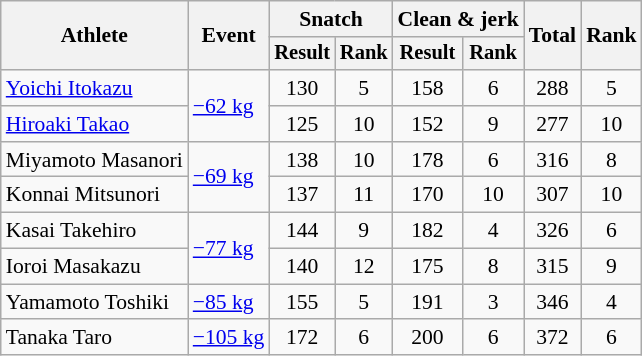<table class=wikitable style=font-size:90%;text-align:center>
<tr>
<th rowspan="2">Athlete</th>
<th rowspan="2">Event</th>
<th colspan="2">Snatch</th>
<th colspan="2">Clean & jerk</th>
<th rowspan="2">Total</th>
<th rowspan="2">Rank</th>
</tr>
<tr style="font-size:95%">
<th>Result</th>
<th>Rank</th>
<th>Result</th>
<th>Rank</th>
</tr>
<tr>
<td style="text-align:left"><a href='#'>Yoichi Itokazu</a></td>
<td style="text-align:left" rowspan=2><a href='#'>−62 kg</a></td>
<td>130</td>
<td>5</td>
<td>158</td>
<td>6</td>
<td>288</td>
<td>5</td>
</tr>
<tr>
<td style="text-align:left"><a href='#'>Hiroaki Takao</a></td>
<td>125</td>
<td>10</td>
<td>152</td>
<td>9</td>
<td>277</td>
<td>10</td>
</tr>
<tr>
<td style="text-align:left">Miyamoto Masanori</td>
<td style="text-align:left" rowspan=2><a href='#'>−69 kg</a></td>
<td>138</td>
<td>10</td>
<td>178</td>
<td>6</td>
<td>316</td>
<td>8</td>
</tr>
<tr>
<td style="text-align:left">Konnai Mitsunori</td>
<td>137</td>
<td>11</td>
<td>170</td>
<td>10</td>
<td>307</td>
<td>10</td>
</tr>
<tr>
<td style="text-align:left">Kasai Takehiro</td>
<td style="text-align:left" rowspan=2><a href='#'>−77 kg</a></td>
<td>144</td>
<td>9</td>
<td>182</td>
<td>4</td>
<td>326</td>
<td>6</td>
</tr>
<tr>
<td style="text-align:left">Ioroi Masakazu</td>
<td>140</td>
<td>12</td>
<td>175</td>
<td>8</td>
<td>315</td>
<td>9</td>
</tr>
<tr>
<td style="text-align:left">Yamamoto Toshiki</td>
<td style="text-align:left"><a href='#'>−85 kg</a></td>
<td>155</td>
<td>5</td>
<td>191</td>
<td>3</td>
<td>346</td>
<td>4</td>
</tr>
<tr>
<td style="text-align:left">Tanaka Taro</td>
<td style="text-align:left"><a href='#'>−105 kg</a></td>
<td>172</td>
<td>6</td>
<td>200</td>
<td>6</td>
<td>372</td>
<td>6</td>
</tr>
</table>
